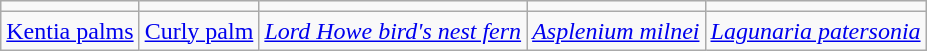<table class="wikitable">
<tr>
<td></td>
<td></td>
<td></td>
<td></td>
<td></td>
</tr>
<tr>
<td><a href='#'>Kentia palms</a></td>
<td><a href='#'>Curly palm</a></td>
<td><em><a href='#'>Lord Howe bird's nest fern</a></em></td>
<td><em><a href='#'>Asplenium milnei</a></em></td>
<td><em><a href='#'>Lagunaria patersonia</a></em></td>
</tr>
</table>
